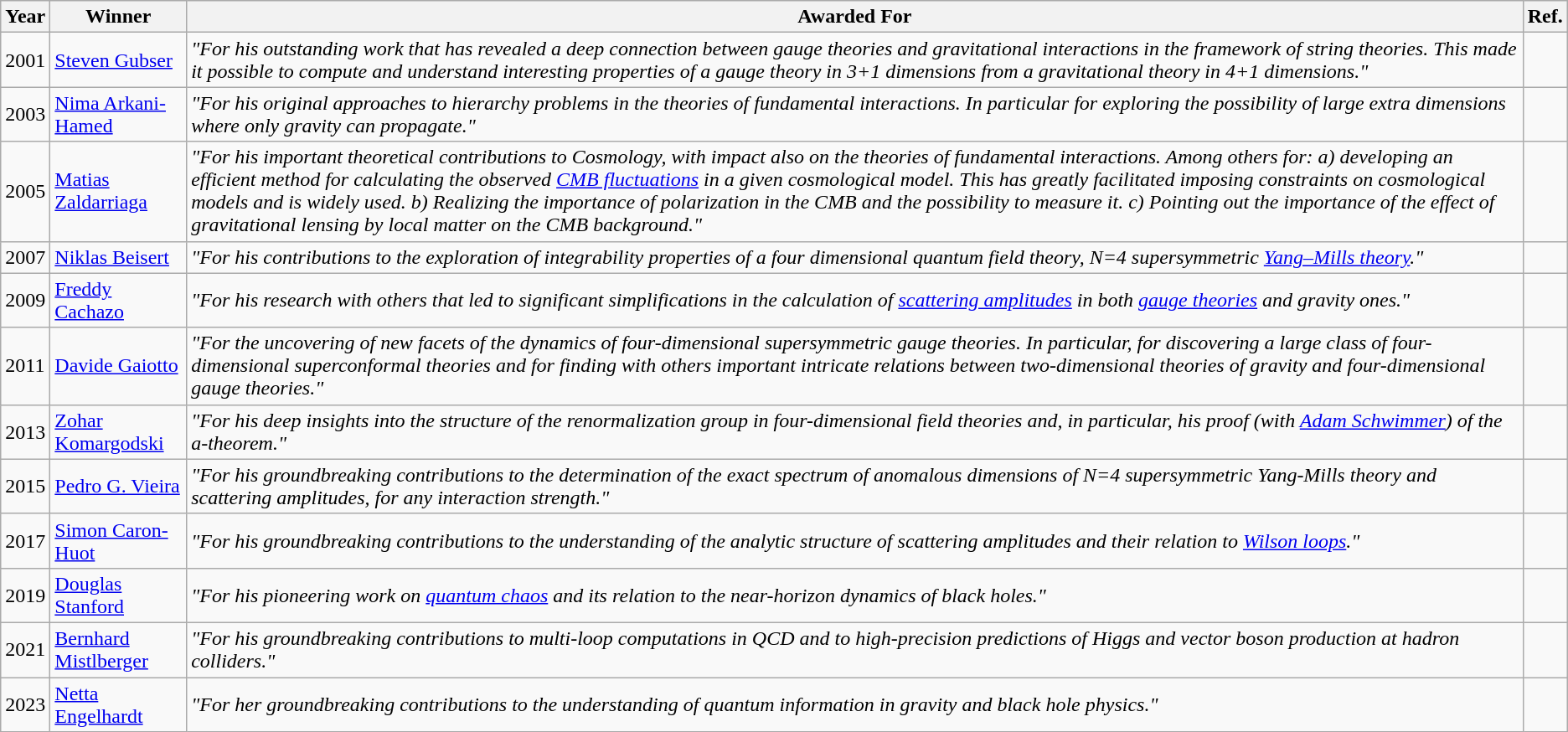<table class="wikitable">
<tr>
<th>Year</th>
<th>Winner</th>
<th>Awarded For</th>
<th>Ref.</th>
</tr>
<tr>
<td>2001</td>
<td><a href='#'>Steven Gubser</a></td>
<td><em>"For his outstanding work that has revealed a deep connection between gauge theories and gravitational interactions in the framework of string theories. This made it possible to compute and understand interesting properties of a gauge theory in 3+1 dimensions from a gravitational theory in 4+1 dimensions."</em></td>
<td></td>
</tr>
<tr>
<td>2003</td>
<td><a href='#'>Nima Arkani-Hamed</a></td>
<td><em>"For his original approaches to hierarchy problems in the theories of fundamental interactions. In particular for exploring the possibility of large extra dimensions where only gravity can propagate."</em></td>
<td></td>
</tr>
<tr>
<td>2005</td>
<td><a href='#'>Matias Zaldarriaga</a></td>
<td><em>"For his important theoretical contributions to Cosmology, with impact also on the theories of fundamental interactions. Among others for: a) developing an efficient method for calculating the observed <a href='#'>CMB fluctuations</a> in a given cosmological model. This has greatly facilitated imposing constraints on cosmological models and is widely used. b) Realizing the importance of polarization in the CMB and the possibility to measure it. c) Pointing out the importance of the effect of gravitational lensing by local matter on the CMB background."</em></td>
<td></td>
</tr>
<tr>
<td>2007</td>
<td><a href='#'>Niklas Beisert</a></td>
<td><em>"For his contributions to the exploration of integrability properties of a four dimensional quantum field theory, N=4 supersymmetric <a href='#'>Yang–Mills theory</a>."</em></td>
<td></td>
</tr>
<tr>
<td>2009</td>
<td><a href='#'>Freddy Cachazo</a></td>
<td><em>"For his research with others that led to significant simplifications in the calculation of <a href='#'>scattering amplitudes</a> in both <a href='#'>gauge theories</a> and gravity ones."</em></td>
<td></td>
</tr>
<tr>
<td>2011</td>
<td><a href='#'>Davide Gaiotto</a></td>
<td><em>"For the uncovering of new facets of the dynamics of four-dimensional supersymmetric gauge theories. In particular, for discovering a large class of four-dimensional superconformal theories and for finding with others important intricate relations between two-dimensional theories of gravity and four-dimensional gauge theories."</em></td>
<td></td>
</tr>
<tr>
<td>2013</td>
<td><a href='#'>Zohar Komargodski</a></td>
<td><em>"For his deep insights into the structure of the renormalization group in four-dimensional field theories and, in particular, his proof (with <a href='#'>Adam Schwimmer</a>) of the a-theorem."</em></td>
<td></td>
</tr>
<tr>
<td>2015</td>
<td><a href='#'>Pedro G. Vieira</a></td>
<td><em>"For his groundbreaking contributions to the determination of the exact spectrum of anomalous dimensions of N=4 supersymmetric Yang-Mills theory and scattering amplitudes, for any interaction strength."</em></td>
<td></td>
</tr>
<tr>
<td>2017</td>
<td><a href='#'>Simon Caron-Huot</a></td>
<td><em>"For his groundbreaking contributions to the understanding of the analytic structure of scattering amplitudes and their relation to <a href='#'>Wilson loops</a>."</em></td>
<td></td>
</tr>
<tr>
<td>2019</td>
<td><a href='#'>Douglas Stanford</a></td>
<td><em>"For his pioneering work on <a href='#'>quantum chaos</a> and its relation to the near-horizon dynamics of black holes."</em></td>
<td></td>
</tr>
<tr>
<td>2021</td>
<td><a href='#'>Bernhard Mistlberger</a></td>
<td><em>"For his groundbreaking contributions to multi-loop computations in QCD and to high-precision predictions of Higgs and vector boson production at hadron colliders."</em></td>
<td></td>
</tr>
<tr>
<td>2023</td>
<td><a href='#'>Netta Engelhardt</a></td>
<td><em>"For her groundbreaking contributions to the understanding of quantum information in gravity and black hole physics."</em></td>
<td></td>
</tr>
</table>
